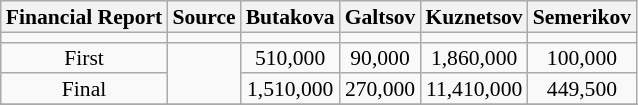<table class="wikitable" style="text-align:center; font-size:90%; line-height:14px">
<tr>
<th>Financial Report</th>
<th>Source</th>
<th>Butakova</th>
<th>Galtsov</th>
<th>Kuznetsov</th>
<th>Semerikov</th>
</tr>
<tr>
<td></td>
<td></td>
<td bgcolor=></td>
<td bgcolor=></td>
<td bgcolor=></td>
<td bgcolor=></td>
</tr>
<tr align=center>
<td>First</td>
<td rowspan=2></td>
<td>510,000</td>
<td>90,000</td>
<td>1,860,000</td>
<td>100,000</td>
</tr>
<tr>
<td>Final</td>
<td>1,510,000</td>
<td>270,000</td>
<td>11,410,000</td>
<td>449,500</td>
</tr>
<tr>
</tr>
</table>
